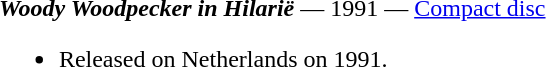<table class="toccolours" style="margin: 0 auto; width: 95%;">
<tr style="vertical-align: top;">
<td width="100%"><strong><em>Woody Woodpecker in Hilarië</em></strong> — 1991 — <a href='#'>Compact disc</a><br><ul><li>Released on Netherlands on 1991.</li></ul></td>
</tr>
</table>
